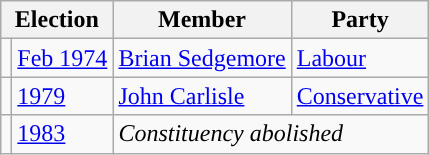<table class="wikitable">
<tr>
<th colspan="2">Election</th>
<th>Member</th>
<th>Party</th>
</tr>
<tr>
<td style="color:inherit;background-color: "></td>
<td><a href='#'>Feb 1974</a></td>
<td><a href='#'>Brian Sedgemore</a></td>
<td><a href='#'>Labour</a></td>
</tr>
<tr>
<td style="color:inherit;background-color: "></td>
<td><a href='#'>1979</a></td>
<td><a href='#'>John Carlisle</a></td>
<td><a href='#'>Conservative</a></td>
</tr>
<tr>
<td></td>
<td><a href='#'>1983</a></td>
<td colspan="2"><em>Constituency abolished</em></td>
</tr>
</table>
